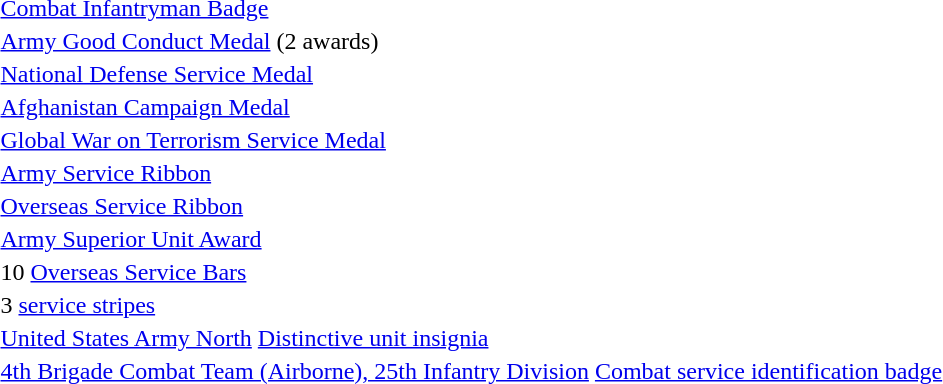<table>
<tr>
<td> <a href='#'>Combat Infantryman Badge</a></td>
</tr>
<tr>
<td> <a href='#'>Army Good Conduct Medal</a> (2 awards)</td>
</tr>
<tr>
<td> <a href='#'>National Defense Service Medal</a></td>
</tr>
<tr>
<td> <a href='#'>Afghanistan Campaign Medal</a></td>
</tr>
<tr>
<td> <a href='#'>Global War on Terrorism Service Medal</a></td>
</tr>
<tr>
<td> <a href='#'>Army Service Ribbon</a></td>
</tr>
<tr>
<td> <a href='#'>Overseas Service Ribbon</a></td>
</tr>
<tr>
<td> <a href='#'>Army Superior Unit Award</a></td>
</tr>
<tr>
<td> 10 <a href='#'>Overseas Service Bars</a></td>
</tr>
<tr>
<td> 3 <a href='#'>service stripes</a></td>
</tr>
<tr>
<td> <a href='#'>United States Army North</a> <a href='#'>Distinctive unit insignia</a></td>
</tr>
<tr>
<td> <a href='#'>4th Brigade Combat Team (Airborne), 25th Infantry Division</a> <a href='#'>Combat service identification badge</a></td>
</tr>
</table>
